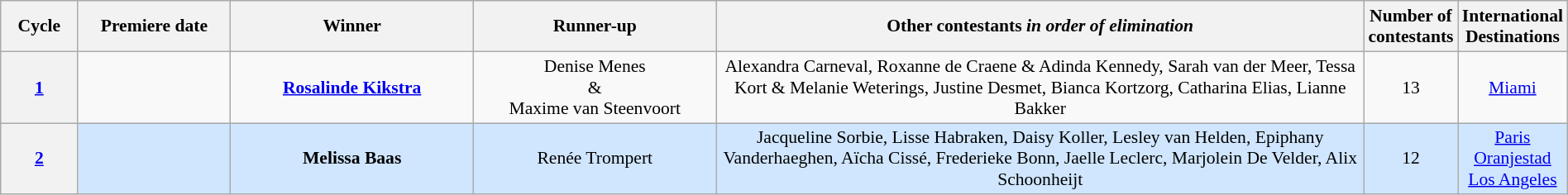<table class="wikitable" style="font-size:90%; width:100%; text-align: center;">
<tr>
<th style="width:5%;">Cycle</th>
<th style="width:10%;">Premiere date</th>
<th width=16%>Winner</th>
<th width=16%>Runner-up</th>
<th style="width:43%;">Other contestants <em>in order of elimination</em></th>
<th style="width:3%;">Number of contestants</th>
<th style="width:8%;">International Destinations</th>
</tr>
<tr>
<th><a href='#'>1</a></th>
<td></td>
<td><strong><a href='#'>Rosalinde Kikstra</a></strong></td>
<td>Denise Menes<br>&<br>Maxime van Steenvoort</td>
<td>Alexandra Carneval, Roxanne de Craene & Adinda Kennedy, Sarah van der Meer, Tessa Kort & Melanie Weterings, Justine Desmet, Bianca Kortzorg, Catharina Elias, Lianne Bakker</td>
<td>13</td>
<td><a href='#'>Miami</a></td>
</tr>
<tr style="background: #D0E6FF;">
<th><a href='#'>2</a></th>
<td></td>
<td><strong>Melissa Baas</strong></td>
<td>Renée Trompert</td>
<td>Jacqueline Sorbie, Lisse Habraken, Daisy Koller, Lesley van Helden, Epiphany Vanderhaeghen, Aïcha Cissé, Frederieke Bonn, Jaelle Leclerc, Marjolein De Velder, Alix Schoonheijt</td>
<td>12</td>
<td><a href='#'>Paris</a><br><a href='#'>Oranjestad</a><br><a href='#'>Los Angeles</a></td>
</tr>
</table>
